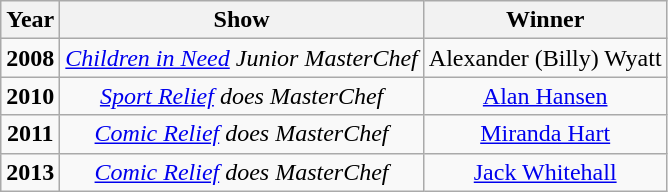<table class="wikitable" style="text-align:center;">
<tr>
<th>Year</th>
<th>Show</th>
<th>Winner</th>
</tr>
<tr>
<td><strong>2008</strong></td>
<td><em><a href='#'>Children in Need</a> Junior MasterChef</em></td>
<td>Alexander (Billy) Wyatt</td>
</tr>
<tr>
<td><strong>2010</strong></td>
<td><em><a href='#'>Sport Relief</a> does MasterChef</em></td>
<td><a href='#'>Alan Hansen</a></td>
</tr>
<tr>
<td><strong>2011</strong></td>
<td><em><a href='#'>Comic Relief</a> does MasterChef</em></td>
<td><a href='#'>Miranda Hart</a></td>
</tr>
<tr>
<td><strong>2013</strong></td>
<td><em><a href='#'>Comic Relief</a> does MasterChef</em></td>
<td><a href='#'>Jack Whitehall</a></td>
</tr>
</table>
